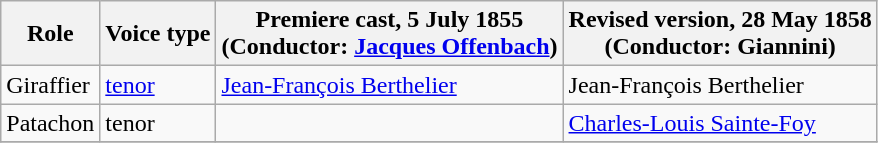<table class="wikitable">
<tr>
<th>Role</th>
<th>Voice type</th>
<th>Premiere cast, 5 July 1855<br>(Conductor: <a href='#'>Jacques&nbsp;Offenbach</a>)</th>
<th>Revised version, 28 May 1858<br>(Conductor: Giannini)</th>
</tr>
<tr>
<td>Giraffier</td>
<td><a href='#'>tenor</a></td>
<td><a href='#'>Jean-François Berthelier</a></td>
<td>Jean-François Berthelier</td>
</tr>
<tr>
<td>Patachon</td>
<td>tenor</td>
<td></td>
<td><a href='#'>Charles-Louis Sainte-Foy</a></td>
</tr>
<tr>
</tr>
</table>
